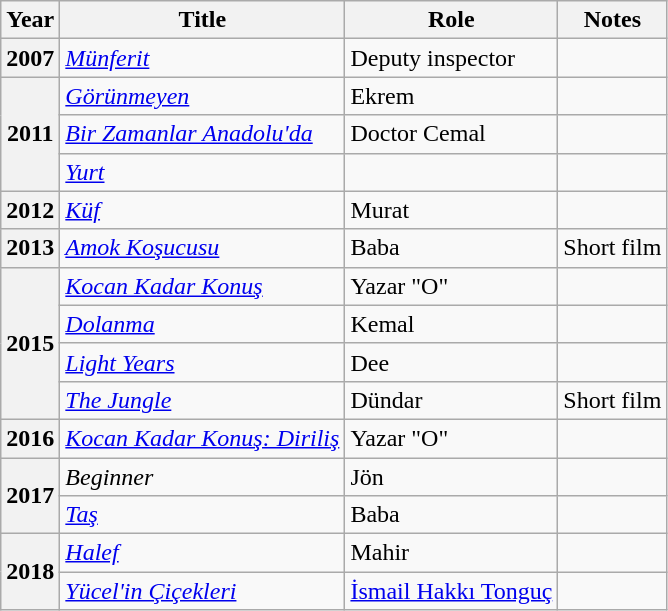<table class="wikitable plainrowheaders sortable">
<tr>
<th scope="col">Year</th>
<th scope="col">Title</th>
<th scope="col">Role</th>
<th scope="col" class="unsortable">Notes</th>
</tr>
<tr>
<th scope=row>2007</th>
<td><em><a href='#'>Münferit</a></em></td>
<td>Deputy inspector</td>
<td></td>
</tr>
<tr>
<th rowspan="3" scope="row">2011</th>
<td><em><a href='#'>Görünmeyen</a></em></td>
<td>Ekrem</td>
<td></td>
</tr>
<tr>
<td><em><a href='#'>Bir Zamanlar Anadolu'da</a></em></td>
<td>Doctor Cemal</td>
<td></td>
</tr>
<tr>
<td><em><a href='#'>Yurt</a></em></td>
<td></td>
<td></td>
</tr>
<tr>
<th scope=row>2012</th>
<td><em><a href='#'>Küf</a></em></td>
<td>Murat</td>
<td></td>
</tr>
<tr>
<th scope=row>2013</th>
<td><em><a href='#'>Amok Koşucusu</a></em></td>
<td>Baba</td>
<td>Short film</td>
</tr>
<tr>
<th rowspan="4" scope="row">2015</th>
<td><em><a href='#'>Kocan Kadar Konuş</a></em></td>
<td>Yazar "O"</td>
<td></td>
</tr>
<tr>
<td><em><a href='#'>Dolanma</a></em></td>
<td>Kemal</td>
<td></td>
</tr>
<tr>
<td><em><a href='#'>Light Years</a></em></td>
<td>Dee</td>
<td></td>
</tr>
<tr>
<td><em><a href='#'>The Jungle</a></em></td>
<td>Dündar</td>
<td>Short film</td>
</tr>
<tr>
<th scope=row>2016</th>
<td><em><a href='#'>Kocan Kadar Konuş: Diriliş</a></em></td>
<td>Yazar "O"</td>
<td></td>
</tr>
<tr>
<th rowspan="2" scope="row">2017</th>
<td><em>Beginner</em></td>
<td>Jön</td>
<td></td>
</tr>
<tr>
<td><em><a href='#'>Taş</a></em></td>
<td>Baba</td>
<td></td>
</tr>
<tr>
<th rowspan="2" scope="row">2018</th>
<td><em><a href='#'>Halef</a></em></td>
<td>Mahir</td>
<td></td>
</tr>
<tr>
<td><em><a href='#'>Yücel'in Çiçekleri</a></em></td>
<td><a href='#'>İsmail Hakkı Tonguç</a></td>
<td></td>
</tr>
</table>
